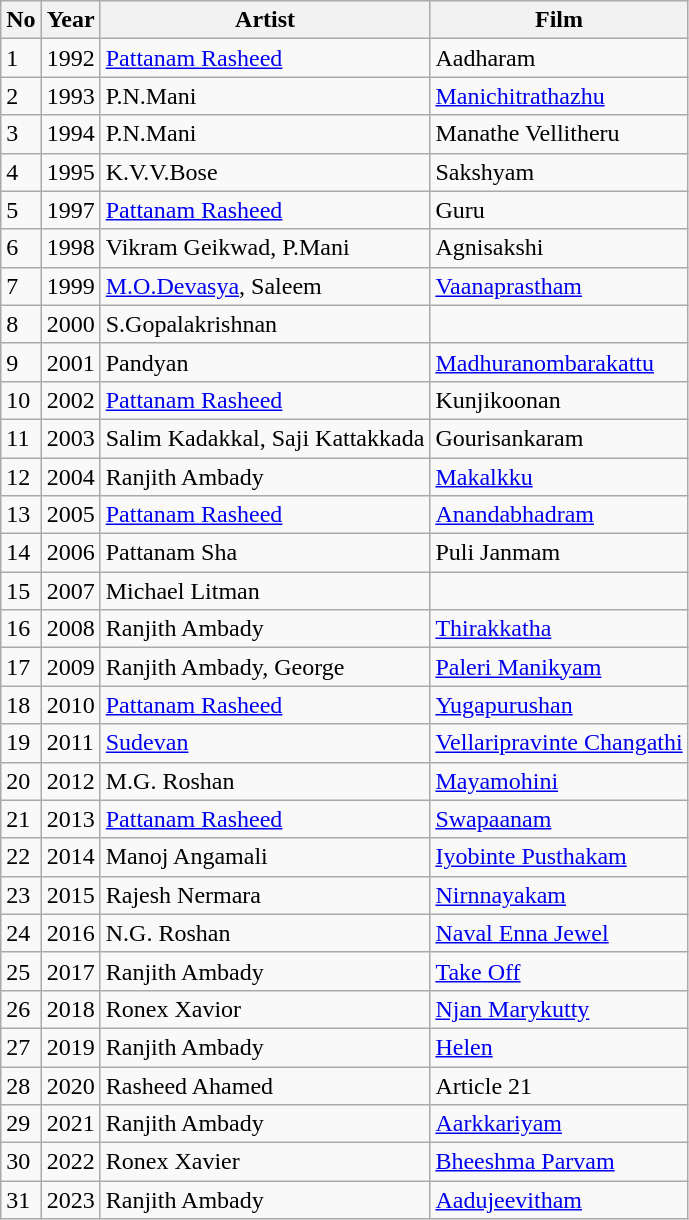<table class="wikitable sortable">
<tr>
<th>No</th>
<th>Year</th>
<th>Artist</th>
<th>Film</th>
</tr>
<tr>
<td>1</td>
<td>1992</td>
<td><a href='#'>Pattanam Rasheed</a></td>
<td>Aadharam</td>
</tr>
<tr>
<td>2</td>
<td>1993</td>
<td>P.N.Mani</td>
<td><a href='#'>Manichitrathazhu</a></td>
</tr>
<tr>
<td>3</td>
<td>1994</td>
<td>P.N.Mani</td>
<td>Manathe Vellitheru</td>
</tr>
<tr>
<td>4</td>
<td>1995</td>
<td>K.V.V.Bose</td>
<td>Sakshyam</td>
</tr>
<tr>
<td>5</td>
<td>1997</td>
<td><a href='#'>Pattanam Rasheed</a></td>
<td>Guru</td>
</tr>
<tr>
<td>6</td>
<td>1998</td>
<td>Vikram Geikwad, P.Mani</td>
<td>Agnisakshi</td>
</tr>
<tr>
<td>7</td>
<td>1999</td>
<td><a href='#'>M.O.Devasya</a>, Saleem</td>
<td><a href='#'>Vaanaprastham</a></td>
</tr>
<tr>
<td>8</td>
<td>2000</td>
<td>S.Gopalakrishnan</td>
<td></td>
</tr>
<tr>
<td>9</td>
<td>2001</td>
<td>Pandyan</td>
<td><a href='#'>Madhuranombarakattu</a></td>
</tr>
<tr>
<td>10</td>
<td>2002</td>
<td><a href='#'>Pattanam Rasheed</a></td>
<td>Kunjikoonan</td>
</tr>
<tr>
<td>11</td>
<td>2003</td>
<td>Salim Kadakkal, Saji Kattakkada</td>
<td>Gourisankaram</td>
</tr>
<tr>
<td>12</td>
<td>2004</td>
<td>Ranjith Ambady</td>
<td><a href='#'>Makalkku</a></td>
</tr>
<tr>
<td>13</td>
<td>2005</td>
<td><a href='#'>Pattanam Rasheed</a></td>
<td><a href='#'>Anandabhadram</a></td>
</tr>
<tr>
<td>14</td>
<td>2006</td>
<td>Pattanam Sha</td>
<td>Puli Janmam</td>
</tr>
<tr>
<td>15</td>
<td>2007</td>
<td>Michael Litman</td>
</tr>
<tr>
<td>16</td>
<td>2008</td>
<td>Ranjith Ambady</td>
<td><a href='#'>Thirakkatha</a></td>
</tr>
<tr>
<td>17</td>
<td>2009</td>
<td>Ranjith Ambady, George</td>
<td><a href='#'>Paleri Manikyam</a></td>
</tr>
<tr>
<td>18</td>
<td>2010</td>
<td><a href='#'>Pattanam Rasheed</a></td>
<td><a href='#'>Yugapurushan</a></td>
</tr>
<tr>
<td>19</td>
<td>2011</td>
<td><a href='#'>Sudevan</a></td>
<td><a href='#'>Vellaripravinte Changathi</a></td>
</tr>
<tr>
<td>20</td>
<td>2012</td>
<td>M.G. Roshan</td>
<td><a href='#'>Mayamohini</a></td>
</tr>
<tr>
<td>21</td>
<td>2013</td>
<td><a href='#'>Pattanam Rasheed</a></td>
<td><a href='#'>Swapaanam</a></td>
</tr>
<tr>
<td>22</td>
<td>2014</td>
<td>Manoj Angamali</td>
<td><a href='#'>Iyobinte Pusthakam</a></td>
</tr>
<tr>
<td>23</td>
<td>2015</td>
<td>Rajesh Nermara</td>
<td><a href='#'>Nirnnayakam</a></td>
</tr>
<tr>
<td>24</td>
<td>2016</td>
<td>N.G. Roshan</td>
<td><a href='#'>Naval Enna Jewel</a></td>
</tr>
<tr>
<td>25</td>
<td>2017</td>
<td>Ranjith Ambady</td>
<td><a href='#'>Take Off</a></td>
</tr>
<tr>
<td>26</td>
<td>2018</td>
<td>Ronex Xavior</td>
<td><a href='#'>Njan Marykutty</a></td>
</tr>
<tr>
<td>27</td>
<td>2019</td>
<td>Ranjith Ambady</td>
<td><a href='#'>Helen</a></td>
</tr>
<tr>
<td>28</td>
<td>2020</td>
<td>Rasheed Ahamed</td>
<td>Article 21</td>
</tr>
<tr>
<td>29</td>
<td>2021</td>
<td>Ranjith Ambady</td>
<td><a href='#'>Aarkkariyam</a></td>
</tr>
<tr>
<td>30</td>
<td>2022</td>
<td>Ronex Xavier</td>
<td><a href='#'>Bheeshma Parvam</a></td>
</tr>
<tr>
<td>31</td>
<td>2023</td>
<td>Ranjith Ambady</td>
<td><a href='#'>Aadujeevitham</a></td>
</tr>
</table>
